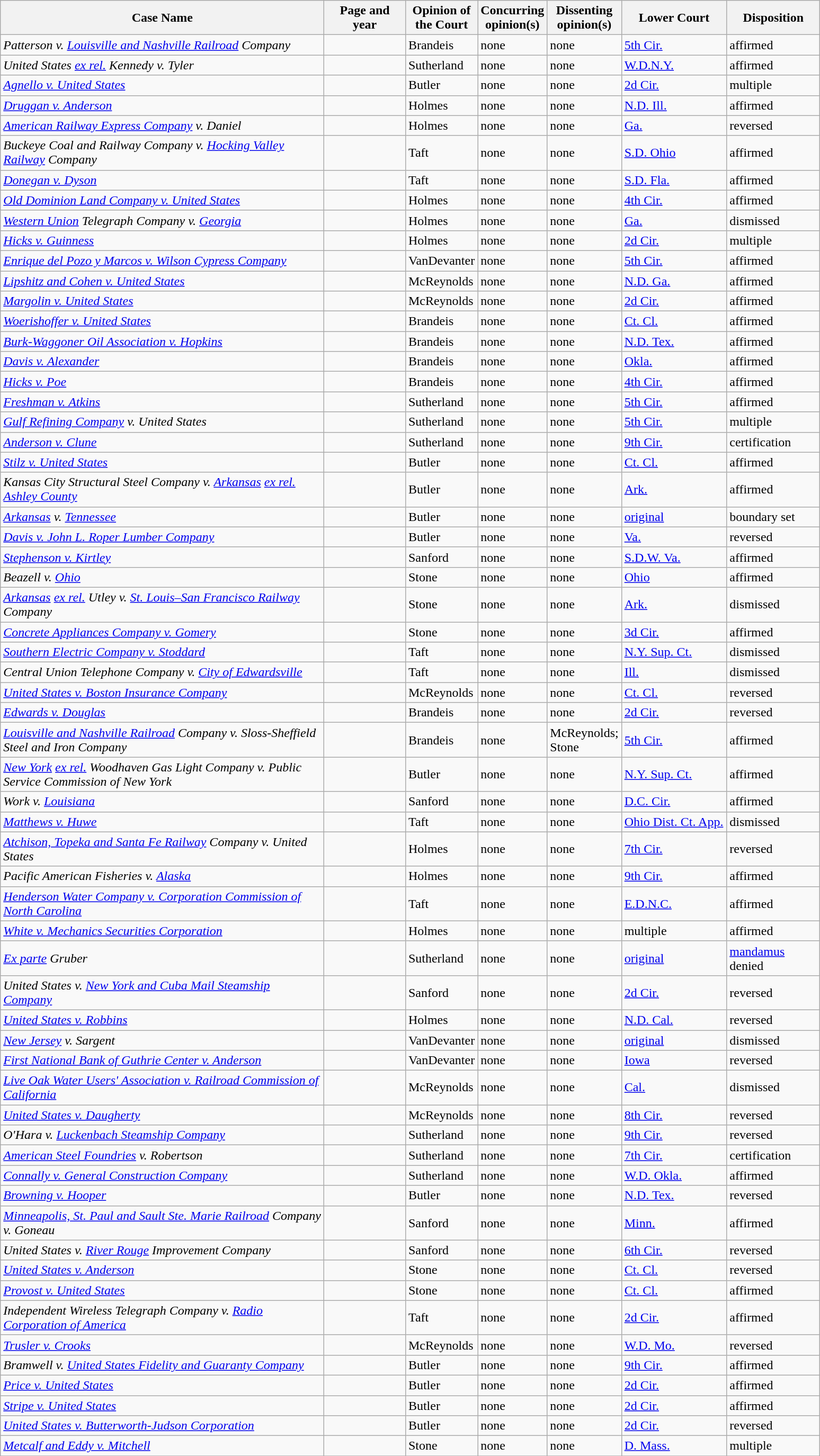<table class="wikitable sortable">
<tr>
<th scope="col" style="width: 400px;">Case Name</th>
<th scope="col" style="width: 95px;">Page and year</th>
<th scope="col" style="width: 10px;">Opinion of the Court</th>
<th scope="col" style="width: 10px;">Concurring opinion(s)</th>
<th scope="col" style="width: 10px;">Dissenting opinion(s)</th>
<th scope="col" style="width: 125px;">Lower Court</th>
<th scope="col" style="width: 110px;">Disposition</th>
</tr>
<tr>
<td><em>Patterson v. <a href='#'>Louisville and Nashville Railroad</a> Company</em></td>
<td align="right"></td>
<td>Brandeis</td>
<td>none</td>
<td>none</td>
<td><a href='#'>5th Cir.</a></td>
<td>affirmed</td>
</tr>
<tr>
<td><em>United States <a href='#'>ex rel.</a> Kennedy v. Tyler</em></td>
<td align="right"></td>
<td>Sutherland</td>
<td>none</td>
<td>none</td>
<td><a href='#'>W.D.N.Y.</a></td>
<td>affirmed</td>
</tr>
<tr>
<td><em><a href='#'>Agnello v. United States</a></em></td>
<td align="right"></td>
<td>Butler</td>
<td>none</td>
<td>none</td>
<td><a href='#'>2d Cir.</a></td>
<td>multiple</td>
</tr>
<tr>
<td><em><a href='#'>Druggan v. Anderson</a></em></td>
<td align="right"></td>
<td>Holmes</td>
<td>none</td>
<td>none</td>
<td><a href='#'>N.D. Ill.</a></td>
<td>affirmed</td>
</tr>
<tr>
<td><em><a href='#'>American Railway Express Company</a> v. Daniel</em></td>
<td align="right"></td>
<td>Holmes</td>
<td>none</td>
<td>none</td>
<td><a href='#'>Ga.</a></td>
<td>reversed</td>
</tr>
<tr>
<td><em>Buckeye Coal and Railway Company v. <a href='#'>Hocking Valley Railway</a> Company</em></td>
<td align="right"></td>
<td>Taft</td>
<td>none</td>
<td>none</td>
<td><a href='#'>S.D. Ohio</a></td>
<td>affirmed</td>
</tr>
<tr>
<td><em><a href='#'>Donegan v. Dyson</a></em></td>
<td align="right"></td>
<td>Taft</td>
<td>none</td>
<td>none</td>
<td><a href='#'>S.D. Fla.</a></td>
<td>affirmed</td>
</tr>
<tr>
<td><em><a href='#'>Old Dominion Land Company v. United States</a></em></td>
<td align="right"></td>
<td>Holmes</td>
<td>none</td>
<td>none</td>
<td><a href='#'>4th Cir.</a></td>
<td>affirmed</td>
</tr>
<tr>
<td><em><a href='#'>Western Union</a> Telegraph Company v. <a href='#'>Georgia</a></em></td>
<td align="right"></td>
<td>Holmes</td>
<td>none</td>
<td>none</td>
<td><a href='#'>Ga.</a></td>
<td>dismissed</td>
</tr>
<tr>
<td><em><a href='#'>Hicks v. Guinness</a></em></td>
<td align="right"></td>
<td>Holmes</td>
<td>none</td>
<td>none</td>
<td><a href='#'>2d Cir.</a></td>
<td>multiple</td>
</tr>
<tr>
<td><em><a href='#'>Enrique del Pozo y Marcos v. Wilson Cypress Company</a></em></td>
<td align="right"></td>
<td>VanDevanter</td>
<td>none</td>
<td>none</td>
<td><a href='#'>5th Cir.</a></td>
<td>affirmed</td>
</tr>
<tr>
<td><em><a href='#'>Lipshitz and Cohen v. United States</a></em></td>
<td align="right"></td>
<td>McReynolds</td>
<td>none</td>
<td>none</td>
<td><a href='#'>N.D. Ga.</a></td>
<td>affirmed</td>
</tr>
<tr>
<td><em><a href='#'>Margolin v. United States</a></em></td>
<td align="right"></td>
<td>McReynolds</td>
<td>none</td>
<td>none</td>
<td><a href='#'>2d Cir.</a></td>
<td>affirmed</td>
</tr>
<tr>
<td><em><a href='#'>Woerishoffer v. United States</a></em></td>
<td align="right"></td>
<td>Brandeis</td>
<td>none</td>
<td>none</td>
<td><a href='#'>Ct. Cl.</a></td>
<td>affirmed</td>
</tr>
<tr>
<td><em><a href='#'>Burk-Waggoner Oil Association v. Hopkins</a></em></td>
<td align="right"></td>
<td>Brandeis</td>
<td>none</td>
<td>none</td>
<td><a href='#'>N.D. Tex.</a></td>
<td>affirmed</td>
</tr>
<tr>
<td><em><a href='#'>Davis v. Alexander</a></em></td>
<td align="right"></td>
<td>Brandeis</td>
<td>none</td>
<td>none</td>
<td><a href='#'>Okla.</a></td>
<td>affirmed</td>
</tr>
<tr>
<td><em><a href='#'>Hicks v. Poe</a></em></td>
<td align="right"></td>
<td>Brandeis</td>
<td>none</td>
<td>none</td>
<td><a href='#'>4th Cir.</a></td>
<td>affirmed</td>
</tr>
<tr>
<td><em><a href='#'>Freshman v. Atkins</a></em></td>
<td align="right"></td>
<td>Sutherland</td>
<td>none</td>
<td>none</td>
<td><a href='#'>5th Cir.</a></td>
<td>affirmed</td>
</tr>
<tr>
<td><em><a href='#'>Gulf Refining Company</a> v. United States</em></td>
<td align="right"></td>
<td>Sutherland</td>
<td>none</td>
<td>none</td>
<td><a href='#'>5th Cir.</a></td>
<td>multiple</td>
</tr>
<tr>
<td><em><a href='#'>Anderson v. Clune</a></em></td>
<td align="right"></td>
<td>Sutherland</td>
<td>none</td>
<td>none</td>
<td><a href='#'>9th Cir.</a></td>
<td>certification</td>
</tr>
<tr>
<td><em><a href='#'>Stilz v. United States</a></em></td>
<td align="right"></td>
<td>Butler</td>
<td>none</td>
<td>none</td>
<td><a href='#'>Ct. Cl.</a></td>
<td>affirmed</td>
</tr>
<tr>
<td><em>Kansas City Structural Steel Company v. <a href='#'>Arkansas</a> <a href='#'>ex rel.</a> <a href='#'>Ashley County</a></em></td>
<td align="right"></td>
<td>Butler</td>
<td>none</td>
<td>none</td>
<td><a href='#'>Ark.</a></td>
<td>affirmed</td>
</tr>
<tr>
<td><em><a href='#'>Arkansas</a> v. <a href='#'>Tennessee</a></em></td>
<td align="right"></td>
<td>Butler</td>
<td>none</td>
<td>none</td>
<td><a href='#'>original</a></td>
<td>boundary set</td>
</tr>
<tr>
<td><em><a href='#'>Davis v. John L. Roper Lumber Company</a></em></td>
<td align="right"></td>
<td>Butler</td>
<td>none</td>
<td>none</td>
<td><a href='#'>Va.</a></td>
<td>reversed</td>
</tr>
<tr>
<td><em><a href='#'>Stephenson v. Kirtley</a></em></td>
<td align="right"></td>
<td>Sanford</td>
<td>none</td>
<td>none</td>
<td><a href='#'>S.D.W. Va.</a></td>
<td>affirmed</td>
</tr>
<tr>
<td><em>Beazell v. <a href='#'>Ohio</a></em></td>
<td align="right"></td>
<td>Stone</td>
<td>none</td>
<td>none</td>
<td><a href='#'>Ohio</a></td>
<td>affirmed</td>
</tr>
<tr>
<td><em><a href='#'>Arkansas</a> <a href='#'>ex rel.</a> Utley v. <a href='#'>St. Louis–San Francisco Railway</a> Company</em></td>
<td align="right"></td>
<td>Stone</td>
<td>none</td>
<td>none</td>
<td><a href='#'>Ark.</a></td>
<td>dismissed</td>
</tr>
<tr>
<td><em><a href='#'>Concrete Appliances Company v. Gomery</a></em></td>
<td align="right"></td>
<td>Stone</td>
<td>none</td>
<td>none</td>
<td><a href='#'>3d Cir.</a></td>
<td>affirmed</td>
</tr>
<tr>
<td><em><a href='#'>Southern Electric Company v. Stoddard</a></em></td>
<td align="right"></td>
<td>Taft</td>
<td>none</td>
<td>none</td>
<td><a href='#'>N.Y. Sup. Ct.</a></td>
<td>dismissed</td>
</tr>
<tr>
<td><em>Central Union Telephone Company v. <a href='#'>City of Edwardsville</a></em></td>
<td align="right"></td>
<td>Taft</td>
<td>none</td>
<td>none</td>
<td><a href='#'>Ill.</a></td>
<td>dismissed</td>
</tr>
<tr>
<td><em><a href='#'>United States v. Boston Insurance Company</a></em></td>
<td align="right"></td>
<td>McReynolds</td>
<td>none</td>
<td>none</td>
<td><a href='#'>Ct. Cl.</a></td>
<td>reversed</td>
</tr>
<tr>
<td><em><a href='#'>Edwards v. Douglas</a></em></td>
<td align="right"></td>
<td>Brandeis</td>
<td>none</td>
<td>none</td>
<td><a href='#'>2d Cir.</a></td>
<td>reversed</td>
</tr>
<tr>
<td><em><a href='#'>Louisville and Nashville Railroad</a> Company v. Sloss-Sheffield Steel and Iron Company</em></td>
<td align="right"></td>
<td>Brandeis</td>
<td>none</td>
<td>McReynolds; Stone</td>
<td><a href='#'>5th Cir.</a></td>
<td>affirmed</td>
</tr>
<tr>
<td><em><a href='#'>New York</a> <a href='#'>ex rel.</a> Woodhaven Gas Light Company v. Public Service Commission of New York</em></td>
<td align="right"></td>
<td>Butler</td>
<td>none</td>
<td>none</td>
<td><a href='#'>N.Y. Sup. Ct.</a></td>
<td>affirmed</td>
</tr>
<tr>
<td><em>Work v. <a href='#'>Louisiana</a></em></td>
<td align="right"></td>
<td>Sanford</td>
<td>none</td>
<td>none</td>
<td><a href='#'>D.C. Cir.</a></td>
<td>affirmed</td>
</tr>
<tr>
<td><em><a href='#'>Matthews v. Huwe</a></em></td>
<td align="right"></td>
<td>Taft</td>
<td>none</td>
<td>none</td>
<td><a href='#'>Ohio Dist. Ct. App.</a></td>
<td>dismissed</td>
</tr>
<tr>
<td><em><a href='#'>Atchison, Topeka and Santa Fe Railway</a> Company v. United States</em></td>
<td align="right"></td>
<td>Holmes</td>
<td>none</td>
<td>none</td>
<td><a href='#'>7th Cir.</a></td>
<td>reversed</td>
</tr>
<tr>
<td><em>Pacific American Fisheries v. <a href='#'>Alaska</a></em></td>
<td align="right"></td>
<td>Holmes</td>
<td>none</td>
<td>none</td>
<td><a href='#'>9th Cir.</a></td>
<td>affirmed</td>
</tr>
<tr>
<td><em><a href='#'>Henderson Water Company v. Corporation Commission of North Carolina</a></em></td>
<td align="right"></td>
<td>Taft</td>
<td>none</td>
<td>none</td>
<td><a href='#'>E.D.N.C.</a></td>
<td>affirmed</td>
</tr>
<tr>
<td><em><a href='#'>White v. Mechanics Securities Corporation</a></em></td>
<td align="right"></td>
<td>Holmes</td>
<td>none</td>
<td>none</td>
<td>multiple</td>
<td>affirmed</td>
</tr>
<tr>
<td><em><a href='#'>Ex parte</a> Gruber</em></td>
<td align="right"></td>
<td>Sutherland</td>
<td>none</td>
<td>none</td>
<td><a href='#'>original</a></td>
<td><a href='#'>mandamus</a> denied</td>
</tr>
<tr>
<td><em>United States v.  <a href='#'>New York and Cuba Mail Steamship Company</a></em></td>
<td align="right"></td>
<td>Sanford</td>
<td>none</td>
<td>none</td>
<td><a href='#'>2d Cir.</a></td>
<td>reversed</td>
</tr>
<tr>
<td><em><a href='#'>United States v. Robbins</a></em></td>
<td align="right"></td>
<td>Holmes</td>
<td>none</td>
<td>none</td>
<td><a href='#'>N.D. Cal.</a></td>
<td>reversed</td>
</tr>
<tr>
<td><em><a href='#'>New Jersey</a> v. Sargent</em></td>
<td align="right"></td>
<td>VanDevanter</td>
<td>none</td>
<td>none</td>
<td><a href='#'>original</a></td>
<td>dismissed</td>
</tr>
<tr>
<td><em><a href='#'>First National Bank of Guthrie Center v. Anderson</a></em></td>
<td align="right"></td>
<td>VanDevanter</td>
<td>none</td>
<td>none</td>
<td><a href='#'>Iowa</a></td>
<td>reversed</td>
</tr>
<tr>
<td><em><a href='#'>Live Oak Water Users' Association v. Railroad Commission of California</a></em></td>
<td align="right"></td>
<td>McReynolds</td>
<td>none</td>
<td>none</td>
<td><a href='#'>Cal.</a></td>
<td>dismissed</td>
</tr>
<tr>
<td><em><a href='#'>United States v. Daugherty</a></em></td>
<td align="right"></td>
<td>McReynolds</td>
<td>none</td>
<td>none</td>
<td><a href='#'>8th Cir.</a></td>
<td>reversed</td>
</tr>
<tr>
<td><em>O'Hara v. <a href='#'>Luckenbach Steamship Company</a></em></td>
<td align="right"></td>
<td>Sutherland</td>
<td>none</td>
<td>none</td>
<td><a href='#'>9th Cir.</a></td>
<td>reversed</td>
</tr>
<tr>
<td><em><a href='#'>American Steel Foundries</a> v. Robertson</em></td>
<td align="right"></td>
<td>Sutherland</td>
<td>none</td>
<td>none</td>
<td><a href='#'>7th Cir.</a></td>
<td>certification</td>
</tr>
<tr>
<td><em><a href='#'>Connally v. General Construction Company</a></em></td>
<td align="right"></td>
<td>Sutherland</td>
<td>none</td>
<td>none</td>
<td><a href='#'>W.D. Okla.</a></td>
<td>affirmed</td>
</tr>
<tr>
<td><em><a href='#'>Browning v. Hooper</a></em></td>
<td align="right"></td>
<td>Butler</td>
<td>none</td>
<td>none</td>
<td><a href='#'>N.D. Tex.</a></td>
<td>reversed</td>
</tr>
<tr>
<td><em><a href='#'>Minneapolis, St. Paul and Sault Ste. Marie Railroad</a> Company v. Goneau</em></td>
<td align="right"></td>
<td>Sanford</td>
<td>none</td>
<td>none</td>
<td><a href='#'>Minn.</a></td>
<td>affirmed</td>
</tr>
<tr>
<td><em>United States v. <a href='#'>River Rouge</a> Improvement Company</em></td>
<td align="right"></td>
<td>Sanford</td>
<td>none</td>
<td>none</td>
<td><a href='#'>6th Cir.</a></td>
<td>reversed</td>
</tr>
<tr>
<td><em><a href='#'>United States v. Anderson</a></em></td>
<td align="right"></td>
<td>Stone</td>
<td>none</td>
<td>none</td>
<td><a href='#'>Ct. Cl.</a></td>
<td>reversed</td>
</tr>
<tr>
<td><em><a href='#'>Provost v. United States</a></em></td>
<td align="right"></td>
<td>Stone</td>
<td>none</td>
<td>none</td>
<td><a href='#'>Ct. Cl.</a></td>
<td>affirmed</td>
</tr>
<tr>
<td><em>Independent Wireless Telegraph Company v. <a href='#'>Radio Corporation of America</a></em></td>
<td align="right"></td>
<td>Taft</td>
<td>none</td>
<td>none</td>
<td><a href='#'>2d Cir.</a></td>
<td>affirmed</td>
</tr>
<tr>
<td><em><a href='#'>Trusler v. Crooks</a></em></td>
<td align="right"></td>
<td>McReynolds</td>
<td>none</td>
<td>none</td>
<td><a href='#'>W.D. Mo.</a></td>
<td>reversed</td>
</tr>
<tr>
<td><em>Bramwell v. <a href='#'>United States Fidelity and Guaranty Company</a></em></td>
<td align="right"></td>
<td>Butler</td>
<td>none</td>
<td>none</td>
<td><a href='#'>9th Cir.</a></td>
<td>affirmed</td>
</tr>
<tr>
<td><em><a href='#'>Price v. United States</a></em></td>
<td align="right"></td>
<td>Butler</td>
<td>none</td>
<td>none</td>
<td><a href='#'>2d Cir.</a></td>
<td>affirmed</td>
</tr>
<tr>
<td><em><a href='#'>Stripe v. United States</a></em></td>
<td align="right"></td>
<td>Butler</td>
<td>none</td>
<td>none</td>
<td><a href='#'>2d Cir.</a></td>
<td>affirmed</td>
</tr>
<tr>
<td><em><a href='#'>United States v. Butterworth-Judson Corporation</a></em></td>
<td align="right"></td>
<td>Butler</td>
<td>none</td>
<td>none</td>
<td><a href='#'>2d Cir.</a></td>
<td>reversed</td>
</tr>
<tr>
<td><em><a href='#'>Metcalf and Eddy v. Mitchell</a></em></td>
<td align="right"></td>
<td>Stone</td>
<td>none</td>
<td>none</td>
<td><a href='#'>D. Mass.</a></td>
<td>multiple</td>
</tr>
<tr>
</tr>
</table>
